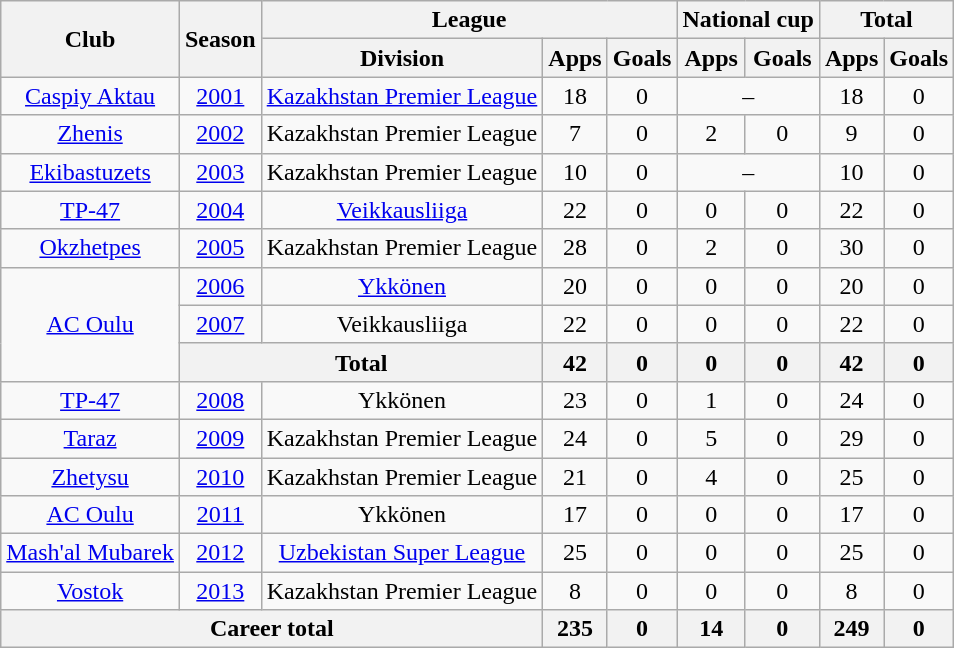<table class="wikitable" style="text-align:center">
<tr>
<th rowspan="2">Club</th>
<th rowspan="2">Season</th>
<th colspan="3">League</th>
<th colspan="2">National cup</th>
<th colspan="2">Total</th>
</tr>
<tr>
<th>Division</th>
<th>Apps</th>
<th>Goals</th>
<th>Apps</th>
<th>Goals</th>
<th>Apps</th>
<th>Goals</th>
</tr>
<tr>
<td><a href='#'>Caspiy Aktau</a></td>
<td><a href='#'>2001</a></td>
<td><a href='#'>Kazakhstan Premier League</a></td>
<td>18</td>
<td>0</td>
<td colspan=2>–</td>
<td>18</td>
<td>0</td>
</tr>
<tr>
<td><a href='#'>Zhenis</a></td>
<td><a href='#'>2002</a></td>
<td>Kazakhstan Premier League</td>
<td>7</td>
<td>0</td>
<td>2</td>
<td>0</td>
<td>9</td>
<td>0</td>
</tr>
<tr>
<td><a href='#'>Ekibastuzets</a></td>
<td><a href='#'>2003</a></td>
<td>Kazakhstan Premier League</td>
<td>10</td>
<td>0</td>
<td colspan=2>–</td>
<td>10</td>
<td>0</td>
</tr>
<tr>
<td><a href='#'>TP-47</a></td>
<td><a href='#'>2004</a></td>
<td><a href='#'>Veikkausliiga</a></td>
<td>22</td>
<td>0</td>
<td>0</td>
<td>0</td>
<td>22</td>
<td>0</td>
</tr>
<tr>
<td><a href='#'>Okzhetpes</a></td>
<td><a href='#'>2005</a></td>
<td>Kazakhstan Premier League</td>
<td>28</td>
<td>0</td>
<td>2</td>
<td>0</td>
<td>30</td>
<td>0</td>
</tr>
<tr>
<td rowspan=3><a href='#'>AC Oulu</a></td>
<td><a href='#'>2006</a></td>
<td><a href='#'>Ykkönen</a></td>
<td>20</td>
<td>0</td>
<td>0</td>
<td>0</td>
<td>20</td>
<td>0</td>
</tr>
<tr>
<td><a href='#'>2007</a></td>
<td>Veikkausliiga</td>
<td>22</td>
<td>0</td>
<td>0</td>
<td>0</td>
<td>22</td>
<td>0</td>
</tr>
<tr>
<th colspan=2>Total</th>
<th>42</th>
<th>0</th>
<th>0</th>
<th>0</th>
<th>42</th>
<th>0</th>
</tr>
<tr>
<td><a href='#'>TP-47</a></td>
<td><a href='#'>2008</a></td>
<td>Ykkönen</td>
<td>23</td>
<td>0</td>
<td>1</td>
<td>0</td>
<td>24</td>
<td>0</td>
</tr>
<tr>
<td><a href='#'>Taraz</a></td>
<td><a href='#'>2009</a></td>
<td>Kazakhstan Premier League</td>
<td>24</td>
<td>0</td>
<td>5</td>
<td>0</td>
<td>29</td>
<td>0</td>
</tr>
<tr>
<td><a href='#'>Zhetysu</a></td>
<td><a href='#'>2010</a></td>
<td>Kazakhstan Premier League</td>
<td>21</td>
<td>0</td>
<td>4</td>
<td>0</td>
<td>25</td>
<td>0</td>
</tr>
<tr>
<td><a href='#'>AC Oulu</a></td>
<td><a href='#'>2011</a></td>
<td>Ykkönen</td>
<td>17</td>
<td>0</td>
<td>0</td>
<td>0</td>
<td>17</td>
<td>0</td>
</tr>
<tr>
<td><a href='#'>Mash'al Mubarek</a></td>
<td><a href='#'>2012</a></td>
<td><a href='#'>Uzbekistan Super League</a></td>
<td>25</td>
<td>0</td>
<td>0</td>
<td>0</td>
<td>25</td>
<td>0</td>
</tr>
<tr>
<td><a href='#'>Vostok</a></td>
<td><a href='#'>2013</a></td>
<td>Kazakhstan Premier League</td>
<td>8</td>
<td>0</td>
<td>0</td>
<td>0</td>
<td>8</td>
<td>0</td>
</tr>
<tr>
<th colspan="3">Career total</th>
<th>235</th>
<th>0</th>
<th>14</th>
<th>0</th>
<th>249</th>
<th>0</th>
</tr>
</table>
